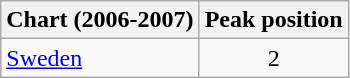<table class="wikitable">
<tr>
<th>Chart (2006-2007)</th>
<th>Peak position</th>
</tr>
<tr>
<td><a href='#'>Sweden</a></td>
<td align="center">2</td>
</tr>
</table>
